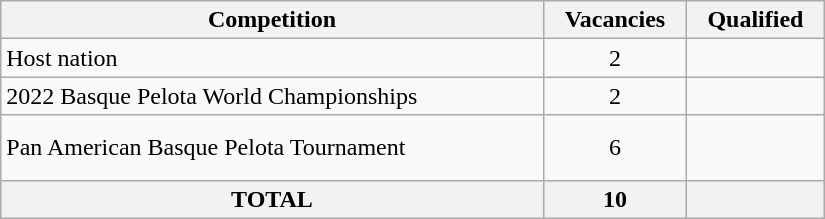<table class = "wikitable" width=550>
<tr>
<th>Competition</th>
<th>Vacancies</th>
<th>Qualified</th>
</tr>
<tr>
<td>Host nation</td>
<td align="center">2</td>
<td></td>
</tr>
<tr>
<td>2022 Basque Pelota World Championships</td>
<td align="center">2</td>
<td></td>
</tr>
<tr>
<td>Pan American Basque Pelota Tournament</td>
<td align="center">6</td>
<td><br><br></td>
</tr>
<tr>
<th>TOTAL</th>
<th>10</th>
<th></th>
</tr>
</table>
